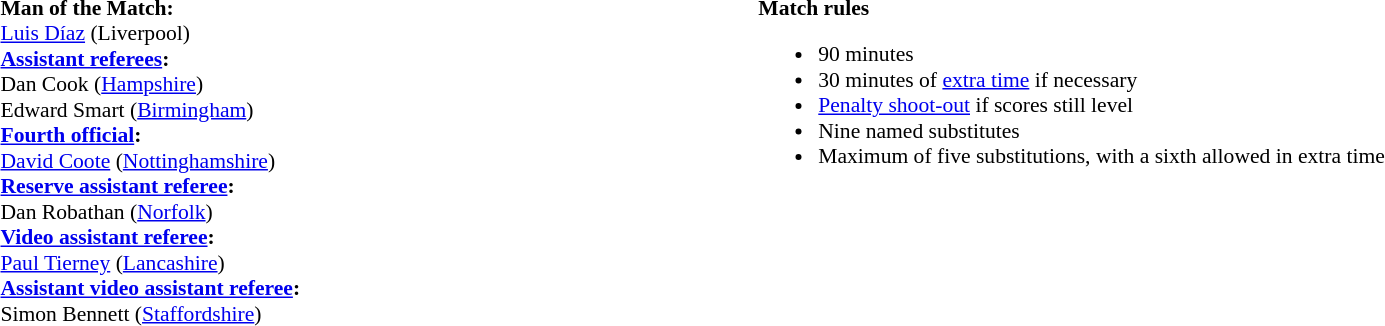<table style="width:100%; font-size:90%;">
<tr>
<td style="width:40%; vertical-align:top;"><br><strong>Man of the Match:</strong>
<br><a href='#'>Luis Díaz</a> (Liverpool)<br><strong><a href='#'>Assistant referees</a>:</strong>
<br>Dan Cook (<a href='#'>Hampshire</a>)
<br>Edward Smart (<a href='#'>Birmingham</a>)
<br><strong><a href='#'>Fourth official</a>:</strong>
<br><a href='#'>David Coote</a> (<a href='#'>Nottinghamshire</a>)
<br><strong><a href='#'>Reserve assistant referee</a>:</strong>
<br>Dan Robathan (<a href='#'>Norfolk</a>)
<br><strong><a href='#'>Video assistant referee</a>:</strong>
<br><a href='#'>Paul Tierney</a> (<a href='#'>Lancashire</a>)
<br><strong><a href='#'>Assistant video assistant referee</a>:</strong>
<br>Simon Bennett (<a href='#'>Staffordshire</a>)</td>
<td style="width:60%; vertical-align:top;"><br><strong>Match rules</strong><ul><li>90 minutes</li><li>30 minutes of <a href='#'>extra time</a> if necessary</li><li><a href='#'>Penalty shoot-out</a> if scores still level</li><li>Nine named substitutes</li><li>Maximum of five substitutions, with a sixth allowed in extra time</li></ul></td>
</tr>
</table>
